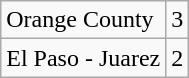<table class="wikitable">
<tr>
<td>Orange County</td>
<td>3</td>
</tr>
<tr>
<td>El Paso - Juarez</td>
<td>2</td>
</tr>
</table>
